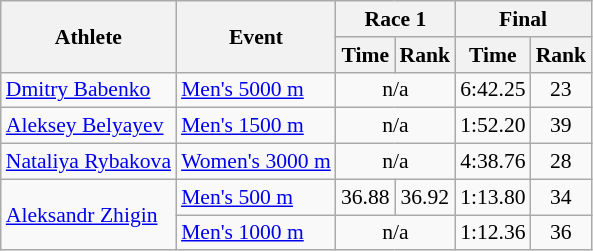<table class="wikitable" style="font-size:90%">
<tr>
<th rowspan="2">Athlete</th>
<th rowspan="2">Event</th>
<th colspan="2">Race 1</th>
<th colspan="2">Final</th>
</tr>
<tr>
<th>Time</th>
<th>Rank</th>
<th>Time</th>
<th>Rank</th>
</tr>
<tr>
<td><a href='#'>Dmitry Babenko</a></td>
<td><a href='#'>Men's 5000 m</a></td>
<td colspan=2 align="center">n/a</td>
<td align="center">6:42.25</td>
<td align="center">23</td>
</tr>
<tr>
<td><a href='#'>Aleksey Belyayev</a></td>
<td><a href='#'>Men's 1500 m</a></td>
<td colspan=2 align="center">n/a</td>
<td align="center">1:52.20</td>
<td align="center">39</td>
</tr>
<tr>
<td><a href='#'>Nataliya Rybakova</a></td>
<td><a href='#'>Women's 3000 m</a></td>
<td colspan=2 align="center">n/a</td>
<td align="center">4:38.76</td>
<td align="center">28</td>
</tr>
<tr>
<td rowspan=2><a href='#'>Aleksandr Zhigin</a></td>
<td><a href='#'>Men's 500 m</a></td>
<td align="center">36.88</td>
<td align="center">36.92</td>
<td align="center">1:13.80</td>
<td align="center">34</td>
</tr>
<tr>
<td><a href='#'>Men's 1000 m</a></td>
<td colspan=2 align="center">n/a</td>
<td align="center">1:12.36</td>
<td align="center">36</td>
</tr>
</table>
